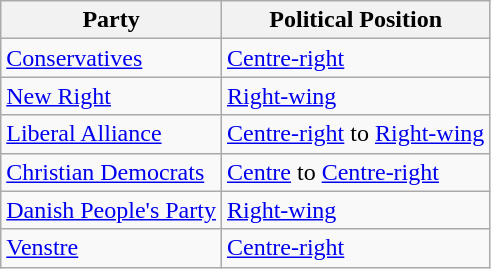<table class="wikitable mw-collapsible mw-collapsed">
<tr>
<th>Party</th>
<th>Political Position</th>
</tr>
<tr>
<td><a href='#'>Conservatives</a></td>
<td><a href='#'>Centre-right</a></td>
</tr>
<tr>
<td><a href='#'>New Right</a></td>
<td><a href='#'>Right-wing</a></td>
</tr>
<tr>
<td><a href='#'>Liberal Alliance</a></td>
<td><a href='#'>Centre-right</a> to <a href='#'>Right-wing</a></td>
</tr>
<tr>
<td><a href='#'>Christian Democrats</a></td>
<td><a href='#'>Centre</a> to <a href='#'>Centre-right</a></td>
</tr>
<tr>
<td><a href='#'>Danish People's Party</a></td>
<td><a href='#'>Right-wing</a></td>
</tr>
<tr>
<td><a href='#'>Venstre</a></td>
<td><a href='#'>Centre-right</a></td>
</tr>
</table>
